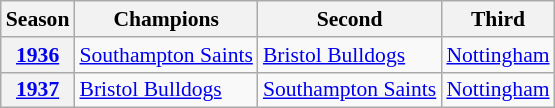<table class="wikitable" style="font-size: 90%">
<tr>
<th>Season</th>
<th>Champions</th>
<th>Second</th>
<th>Third</th>
</tr>
<tr>
<th><a href='#'>1936</a></th>
<td><a href='#'>Southampton Saints</a></td>
<td><a href='#'>Bristol Bulldogs</a></td>
<td><a href='#'>Nottingham</a></td>
</tr>
<tr>
<th><a href='#'>1937</a></th>
<td><a href='#'>Bristol Bulldogs</a></td>
<td><a href='#'>Southampton Saints</a></td>
<td><a href='#'>Nottingham</a></td>
</tr>
</table>
